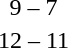<table style="text-align:center">
<tr>
<th width=200></th>
<th width=100></th>
<th width=200></th>
</tr>
<tr>
<td align=right><strong></strong></td>
<td>9 – 7</td>
<td align=left></td>
</tr>
<tr>
<td align=right><strong></strong></td>
<td>12 – 11</td>
<td align=left></td>
</tr>
</table>
